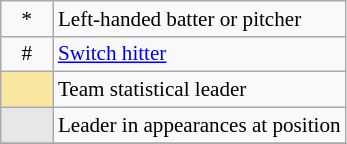<table class="wikitable" border="1" style="font-size:88%;">
<tr>
<td align=center>*</td>
<td>Left-handed batter or pitcher</td>
</tr>
<tr>
<td align=center>#</td>
<td><a href='#'>Switch hitter</a></td>
</tr>
<tr>
<td style="background: #f9e79f; border:1px solid #aaa; width:2em;"></td>
<td>Team statistical leader</td>
</tr>
<tr>
<td style="background: #e5e7e9; border:1px solid #aaa; width:2em;"></td>
<td>Leader in appearances at position</td>
</tr>
<tr>
</tr>
</table>
